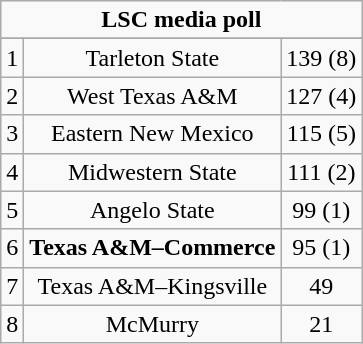<table class="wikitable" style="display: inline-table;">
<tr>
<td align="center" Colspan="3"><strong>LSC media poll</strong></td>
</tr>
<tr align="center">
</tr>
<tr align="center">
<td>1</td>
<td>Tarleton State</td>
<td>139 (8)</td>
</tr>
<tr align="center">
<td>2</td>
<td>West Texas A&M</td>
<td>127 (4)</td>
</tr>
<tr align="center">
<td>3</td>
<td>Eastern New Mexico</td>
<td>115 (5)</td>
</tr>
<tr align="center">
<td>4</td>
<td>Midwestern State</td>
<td>111 (2)</td>
</tr>
<tr align="center">
<td>5</td>
<td>Angelo State</td>
<td>99 (1)</td>
</tr>
<tr align="center">
<td>6</td>
<td><strong>Texas A&M–Commerce</strong></td>
<td>95 (1)</td>
</tr>
<tr align="center">
<td>7</td>
<td>Texas A&M–Kingsville</td>
<td>49</td>
</tr>
<tr align="center">
<td>8</td>
<td>McMurry</td>
<td>21</td>
</tr>
</table>
